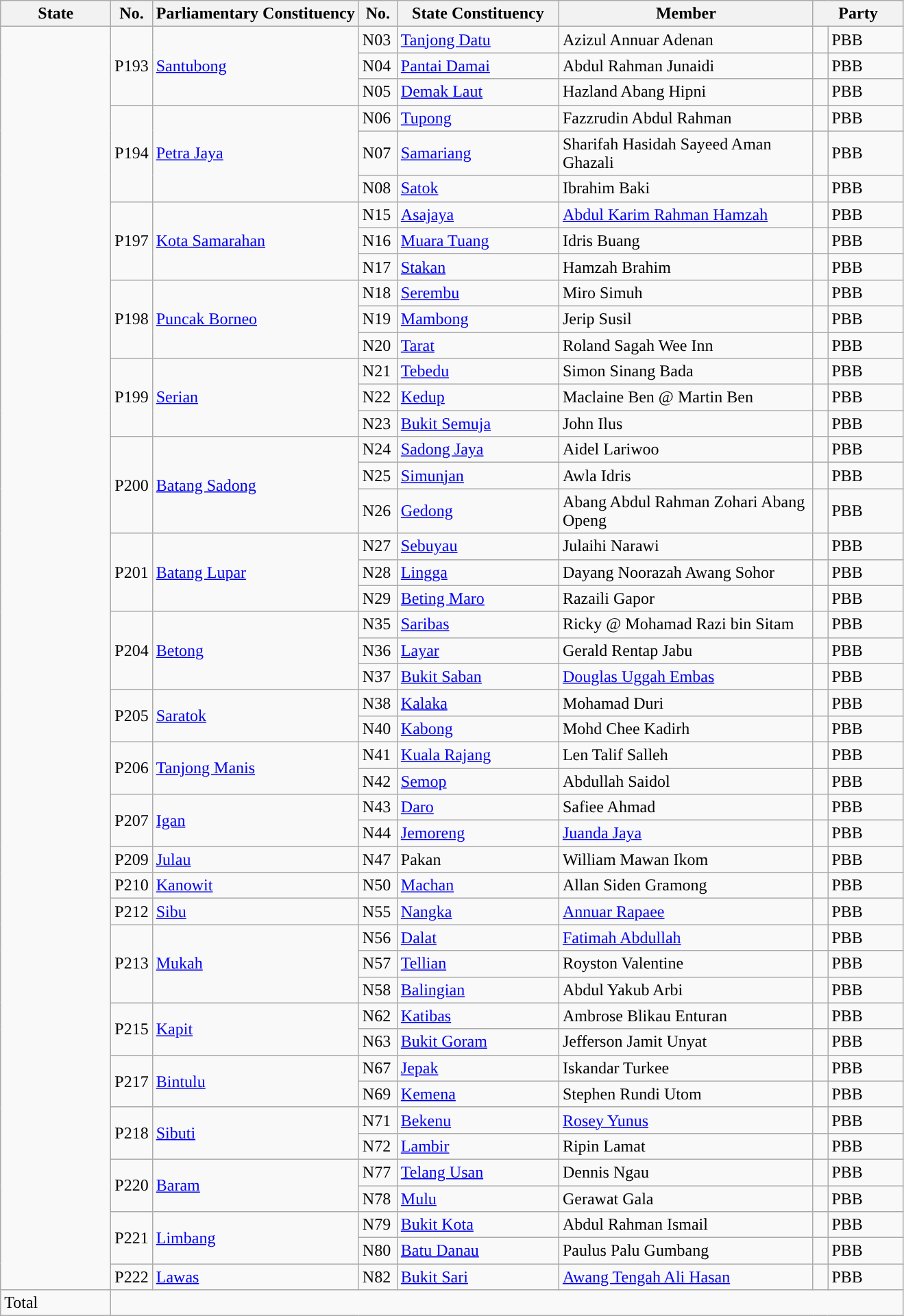<table class="wikitable sortable">
<tr>
<th style="width:100px;">State</th>
<th>No.</th>
<th>Parliamentary Constituency</th>
<th style="width:30px;">No.</th>
<th style="width:150px;">State Constituency</th>
<th style="width:240px;">Member</th>
<th colspan="2" style="width:80px;">Party</th>
</tr>
<tr>
<td rowspan="47"></td>
<td rowspan="3">P193</td>
<td rowspan="3"><a href='#'>Santubong</a></td>
<td>N03</td>
<td><a href='#'>Tanjong Datu</a></td>
<td>Azizul Annuar Adenan</td>
<td style="background:"></td>
<td>PBB</td>
</tr>
<tr>
<td>N04</td>
<td><a href='#'>Pantai Damai</a></td>
<td>Abdul Rahman Junaidi</td>
<td style="background:"></td>
<td>PBB</td>
</tr>
<tr>
<td>N05</td>
<td><a href='#'>Demak Laut</a></td>
<td>Hazland Abang Hipni</td>
<td style="background:"></td>
<td>PBB</td>
</tr>
<tr>
<td rowspan="3">P194</td>
<td rowspan="3"><a href='#'>Petra Jaya</a></td>
<td>N06</td>
<td><a href='#'>Tupong</a></td>
<td>Fazzrudin Abdul Rahman</td>
<td style="background:"></td>
<td>PBB</td>
</tr>
<tr>
<td>N07</td>
<td><a href='#'>Samariang</a></td>
<td>Sharifah Hasidah Sayeed Aman Ghazali</td>
<td style="background:"></td>
<td>PBB</td>
</tr>
<tr>
<td>N08</td>
<td><a href='#'>Satok</a></td>
<td>Ibrahim Baki</td>
<td style="background:"></td>
<td>PBB</td>
</tr>
<tr>
<td rowspan="3">P197</td>
<td rowspan="3"><a href='#'>Kota Samarahan</a></td>
<td>N15</td>
<td><a href='#'>Asajaya</a></td>
<td><a href='#'>Abdul Karim Rahman Hamzah</a></td>
<td style="background:"></td>
<td>PBB</td>
</tr>
<tr>
<td>N16</td>
<td><a href='#'>Muara Tuang</a></td>
<td>Idris Buang</td>
<td style="background:"></td>
<td>PBB</td>
</tr>
<tr>
<td>N17</td>
<td><a href='#'>Stakan</a></td>
<td>Hamzah Brahim</td>
<td style="background:"></td>
<td>PBB</td>
</tr>
<tr>
<td rowspan="3">P198</td>
<td rowspan="3"><a href='#'>Puncak Borneo</a></td>
<td>N18</td>
<td><a href='#'>Serembu</a></td>
<td>Miro Simuh</td>
<td style="background:"></td>
<td>PBB</td>
</tr>
<tr>
<td>N19</td>
<td><a href='#'>Mambong</a></td>
<td>Jerip Susil</td>
<td style="background:"></td>
<td>PBB</td>
</tr>
<tr>
<td>N20</td>
<td><a href='#'>Tarat</a></td>
<td>Roland Sagah Wee Inn</td>
<td style="background:"></td>
<td>PBB</td>
</tr>
<tr>
<td rowspan="3">P199</td>
<td rowspan="3"><a href='#'>Serian</a></td>
<td>N21</td>
<td><a href='#'>Tebedu</a></td>
<td>Simon Sinang Bada</td>
<td style="background:"></td>
<td>PBB</td>
</tr>
<tr>
<td>N22</td>
<td><a href='#'>Kedup</a></td>
<td>Maclaine Ben @ Martin Ben</td>
<td style="background:"></td>
<td>PBB</td>
</tr>
<tr>
<td>N23</td>
<td><a href='#'>Bukit Semuja</a></td>
<td>John Ilus</td>
<td style="background:"></td>
<td>PBB</td>
</tr>
<tr>
<td rowspan="3">P200</td>
<td rowspan="3"><a href='#'>Batang Sadong</a></td>
<td>N24</td>
<td><a href='#'>Sadong Jaya</a></td>
<td>Aidel Lariwoo</td>
<td style="background:"></td>
<td>PBB</td>
</tr>
<tr>
<td>N25</td>
<td><a href='#'>Simunjan</a></td>
<td>Awla Idris</td>
<td style="background:"></td>
<td>PBB</td>
</tr>
<tr>
<td>N26</td>
<td><a href='#'>Gedong</a></td>
<td>Abang Abdul Rahman Zohari Abang Openg</td>
<td style="background:"></td>
<td>PBB</td>
</tr>
<tr>
<td rowspan="3">P201</td>
<td rowspan="3"><a href='#'>Batang Lupar</a></td>
<td>N27</td>
<td><a href='#'>Sebuyau</a></td>
<td>Julaihi Narawi</td>
<td style="background:"></td>
<td>PBB</td>
</tr>
<tr>
<td>N28</td>
<td><a href='#'>Lingga</a></td>
<td>Dayang Noorazah Awang Sohor</td>
<td style="background:"></td>
<td>PBB</td>
</tr>
<tr>
<td>N29</td>
<td><a href='#'>Beting Maro</a></td>
<td>Razaili Gapor</td>
<td style="background:"></td>
<td>PBB</td>
</tr>
<tr>
<td rowspan="3">P204</td>
<td rowspan="3"><a href='#'>Betong</a></td>
<td>N35</td>
<td><a href='#'>Saribas</a></td>
<td>Ricky @ Mohamad Razi bin Sitam</td>
<td style="background:"></td>
<td>PBB</td>
</tr>
<tr>
<td>N36</td>
<td><a href='#'>Layar</a></td>
<td>Gerald Rentap Jabu</td>
<td style="background:"></td>
<td>PBB</td>
</tr>
<tr>
<td>N37</td>
<td><a href='#'>Bukit Saban</a></td>
<td><a href='#'>Douglas Uggah Embas</a></td>
<td style="background:"></td>
<td>PBB</td>
</tr>
<tr>
<td rowspan="2">P205</td>
<td rowspan="2"><a href='#'>Saratok</a></td>
<td>N38</td>
<td><a href='#'>Kalaka</a></td>
<td>Mohamad Duri</td>
<td style="background:"></td>
<td>PBB</td>
</tr>
<tr>
<td>N40</td>
<td><a href='#'>Kabong</a></td>
<td>Mohd Chee Kadirh</td>
<td style="background:"></td>
<td>PBB</td>
</tr>
<tr>
<td rowspan="2">P206</td>
<td rowspan="2"><a href='#'>Tanjong Manis</a></td>
<td>N41</td>
<td><a href='#'>Kuala Rajang</a></td>
<td>Len Talif Salleh</td>
<td style="background:"></td>
<td>PBB</td>
</tr>
<tr>
<td>N42</td>
<td><a href='#'>Semop</a></td>
<td>Abdullah Saidol</td>
<td style="background:"></td>
<td>PBB</td>
</tr>
<tr>
<td rowspan="2">P207</td>
<td rowspan="2"><a href='#'>Igan</a></td>
<td>N43</td>
<td><a href='#'>Daro</a></td>
<td>Safiee Ahmad</td>
<td style="background:"></td>
<td>PBB</td>
</tr>
<tr>
<td>N44</td>
<td><a href='#'>Jemoreng</a></td>
<td><a href='#'>Juanda Jaya</a></td>
<td style="background:"></td>
<td>PBB</td>
</tr>
<tr>
<td>P209</td>
<td><a href='#'>Julau</a></td>
<td>N47</td>
<td>Pakan</td>
<td>William Mawan Ikom</td>
<td style="background:"></td>
<td>PBB</td>
</tr>
<tr>
<td>P210</td>
<td><a href='#'>Kanowit</a></td>
<td>N50</td>
<td><a href='#'>Machan</a></td>
<td>Allan Siden Gramong</td>
<td style="background:"></td>
<td>PBB</td>
</tr>
<tr>
<td>P212</td>
<td><a href='#'>Sibu</a></td>
<td>N55</td>
<td><a href='#'>Nangka</a></td>
<td><a href='#'>Annuar Rapaee</a></td>
<td style="background:"></td>
<td>PBB</td>
</tr>
<tr>
<td rowspan="3">P213</td>
<td rowspan="3"><a href='#'>Mukah</a></td>
<td>N56</td>
<td><a href='#'>Dalat</a></td>
<td><a href='#'>Fatimah Abdullah</a></td>
<td style="background:"></td>
<td>PBB</td>
</tr>
<tr>
<td>N57</td>
<td><a href='#'>Tellian</a></td>
<td>Royston Valentine</td>
<td style="background:"></td>
<td>PBB</td>
</tr>
<tr>
<td>N58</td>
<td><a href='#'>Balingian</a></td>
<td>Abdul Yakub Arbi</td>
<td style="background:"></td>
<td>PBB</td>
</tr>
<tr>
<td rowspan="2">P215</td>
<td rowspan="2"><a href='#'>Kapit</a></td>
<td>N62</td>
<td><a href='#'>Katibas</a></td>
<td>Ambrose Blikau Enturan</td>
<td style="background:"></td>
<td>PBB</td>
</tr>
<tr>
<td>N63</td>
<td><a href='#'>Bukit Goram</a></td>
<td>Jefferson Jamit Unyat</td>
<td style="background:"></td>
<td>PBB</td>
</tr>
<tr>
<td rowspan="2">P217</td>
<td rowspan="2"><a href='#'>Bintulu</a></td>
<td>N67</td>
<td><a href='#'>Jepak</a></td>
<td>Iskandar Turkee</td>
<td style="background:"></td>
<td>PBB</td>
</tr>
<tr>
<td>N69</td>
<td><a href='#'>Kemena</a></td>
<td>Stephen Rundi Utom</td>
<td style="background:"></td>
<td>PBB</td>
</tr>
<tr>
<td rowspan="2">P218</td>
<td rowspan="2"><a href='#'>Sibuti</a></td>
<td>N71</td>
<td><a href='#'>Bekenu</a></td>
<td><a href='#'>Rosey Yunus</a></td>
<td style="background:"></td>
<td>PBB</td>
</tr>
<tr>
<td>N72</td>
<td><a href='#'>Lambir</a></td>
<td>Ripin Lamat</td>
<td style="background:"></td>
<td>PBB</td>
</tr>
<tr>
<td rowspan="2">P220</td>
<td rowspan="2"><a href='#'>Baram</a></td>
<td>N77</td>
<td><a href='#'>Telang Usan</a></td>
<td>Dennis Ngau</td>
<td style="background:"></td>
<td>PBB</td>
</tr>
<tr>
<td>N78</td>
<td><a href='#'>Mulu</a></td>
<td>Gerawat Gala</td>
<td style="background:"></td>
<td>PBB</td>
</tr>
<tr>
<td rowspan="2">P221</td>
<td rowspan="2"><a href='#'>Limbang</a></td>
<td>N79</td>
<td><a href='#'>Bukit Kota</a></td>
<td>Abdul Rahman Ismail</td>
<td style="background:"></td>
<td>PBB</td>
</tr>
<tr>
<td>N80</td>
<td><a href='#'>Batu Danau</a></td>
<td>Paulus Palu Gumbang</td>
<td style="background:"></td>
<td>PBB</td>
</tr>
<tr>
<td>P222</td>
<td><a href='#'>Lawas</a></td>
<td>N82</td>
<td><a href='#'>Bukit Sari</a></td>
<td><a href='#'>Awang Tengah Ali Hasan</a></td>
<td style="background:"></td>
<td>PBB</td>
</tr>
<tr>
<td>Total</td>
<td colspan="7"></td>
</tr>
</table>
